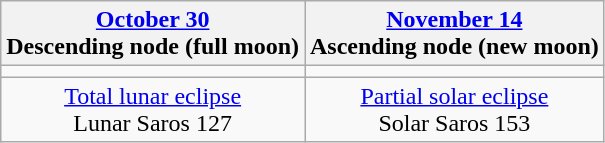<table class="wikitable">
<tr>
<th><a href='#'>October 30</a><br>Descending node (full moon)<br></th>
<th><a href='#'>November 14</a><br>Ascending node (new moon)<br></th>
</tr>
<tr>
<td></td>
<td></td>
</tr>
<tr align=center>
<td><a href='#'>Total lunar eclipse</a><br>Lunar Saros 127</td>
<td><a href='#'>Partial solar eclipse</a><br>Solar Saros 153</td>
</tr>
</table>
